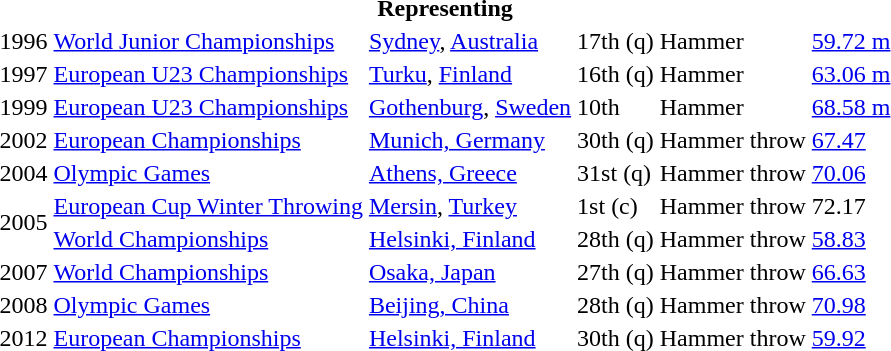<table>
<tr>
<th colspan="6">Representing </th>
</tr>
<tr>
<td>1996</td>
<td><a href='#'>World Junior Championships</a></td>
<td><a href='#'>Sydney</a>, <a href='#'>Australia</a></td>
<td>17th (q)</td>
<td>Hammer</td>
<td><a href='#'>59.72 m</a></td>
</tr>
<tr>
<td>1997</td>
<td><a href='#'>European U23 Championships</a></td>
<td><a href='#'>Turku</a>, <a href='#'>Finland</a></td>
<td>16th (q)</td>
<td>Hammer</td>
<td><a href='#'>63.06 m</a></td>
</tr>
<tr>
<td>1999</td>
<td><a href='#'>European U23 Championships</a></td>
<td><a href='#'>Gothenburg</a>, <a href='#'>Sweden</a></td>
<td>10th</td>
<td>Hammer</td>
<td><a href='#'>68.58 m</a></td>
</tr>
<tr>
<td>2002</td>
<td><a href='#'>European Championships</a></td>
<td><a href='#'>Munich, Germany</a></td>
<td>30th (q)</td>
<td>Hammer throw</td>
<td><a href='#'>67.47</a></td>
</tr>
<tr>
<td>2004</td>
<td><a href='#'>Olympic Games</a></td>
<td><a href='#'>Athens, Greece</a></td>
<td>31st (q)</td>
<td>Hammer throw</td>
<td><a href='#'>70.06</a></td>
</tr>
<tr>
<td rowspan=2>2005</td>
<td><a href='#'>European Cup Winter Throwing</a></td>
<td><a href='#'>Mersin</a>, <a href='#'>Turkey</a></td>
<td>1st (c)</td>
<td>Hammer throw</td>
<td>72.17</td>
</tr>
<tr>
<td><a href='#'>World Championships</a></td>
<td><a href='#'>Helsinki, Finland</a></td>
<td>28th (q)</td>
<td>Hammer throw</td>
<td><a href='#'>58.83</a></td>
</tr>
<tr>
<td>2007</td>
<td><a href='#'>World Championships</a></td>
<td><a href='#'>Osaka, Japan</a></td>
<td>27th (q)</td>
<td>Hammer throw</td>
<td><a href='#'>66.63</a></td>
</tr>
<tr>
<td>2008</td>
<td><a href='#'>Olympic Games</a></td>
<td><a href='#'>Beijing, China</a></td>
<td>28th (q)</td>
<td>Hammer throw</td>
<td><a href='#'>70.98</a></td>
</tr>
<tr>
<td>2012</td>
<td><a href='#'>European Championships</a></td>
<td><a href='#'>Helsinki, Finland</a></td>
<td>30th (q)</td>
<td>Hammer throw</td>
<td><a href='#'>59.92</a></td>
</tr>
</table>
